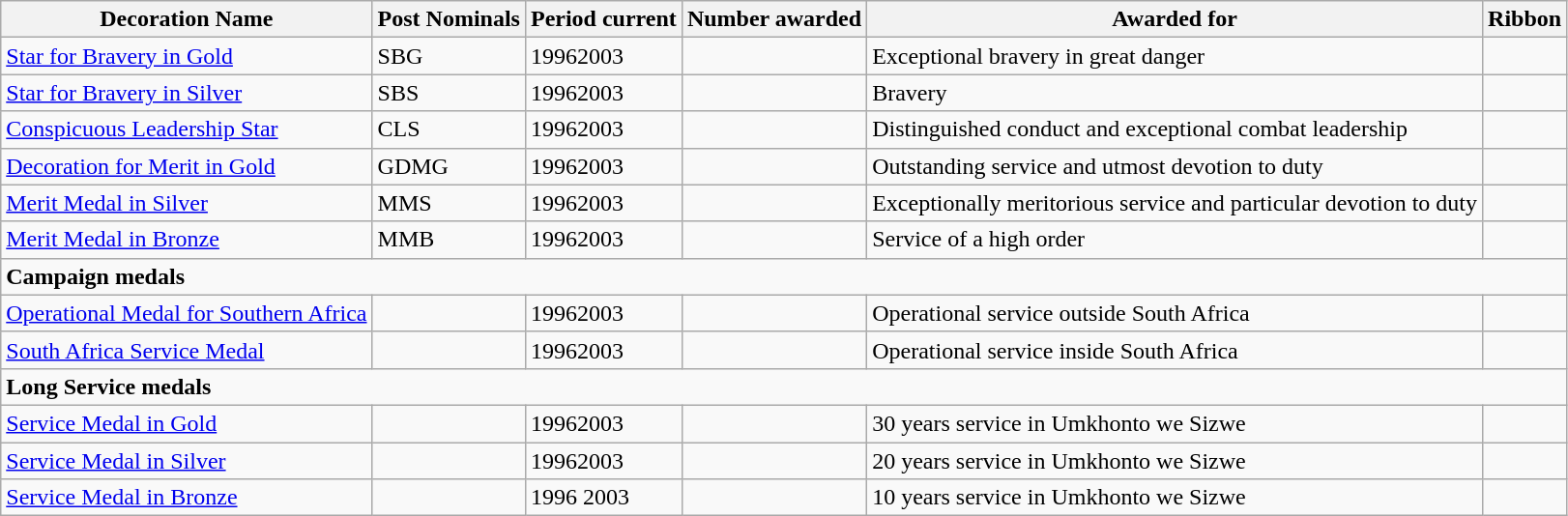<table class="wikitable col6center">
<tr>
<th>Decoration Name</th>
<th>Post Nominals</th>
<th>Period current</th>
<th>Number awarded</th>
<th>Awarded for</th>
<th>Ribbon</th>
</tr>
<tr>
<td><a href='#'>Star for Bravery in Gold</a></td>
<td>SBG</td>
<td>19962003</td>
<td></td>
<td>Exceptional bravery in great danger</td>
<td></td>
</tr>
<tr>
<td><a href='#'>Star for Bravery in Silver</a></td>
<td>SBS</td>
<td>19962003</td>
<td></td>
<td>Bravery</td>
<td></td>
</tr>
<tr>
<td><a href='#'>Conspicuous Leadership Star</a></td>
<td>CLS</td>
<td>19962003</td>
<td></td>
<td>Distinguished conduct and exceptional combat leadership</td>
<td></td>
</tr>
<tr>
<td><a href='#'>Decoration for Merit in Gold</a></td>
<td>GDMG</td>
<td>19962003</td>
<td></td>
<td>Outstanding service and utmost devotion to duty</td>
<td></td>
</tr>
<tr>
<td><a href='#'>Merit Medal in Silver</a></td>
<td>MMS</td>
<td>19962003</td>
<td></td>
<td>Exceptionally meritorious service and particular devotion to duty</td>
<td></td>
</tr>
<tr>
<td><a href='#'>Merit Medal in Bronze</a></td>
<td>MMB</td>
<td>19962003</td>
<td></td>
<td>Service of a high order</td>
<td></td>
</tr>
<tr>
<td colspan="6"><strong>Campaign medals</strong></td>
</tr>
<tr>
<td><a href='#'>Operational Medal for Southern Africa</a></td>
<td></td>
<td>19962003</td>
<td></td>
<td>Operational service outside South Africa</td>
<td></td>
</tr>
<tr>
<td><a href='#'>South Africa Service Medal</a></td>
<td></td>
<td>19962003</td>
<td></td>
<td>Operational service inside South Africa</td>
<td></td>
</tr>
<tr>
<td colspan="6"><strong>Long Service medals</strong></td>
</tr>
<tr>
<td><a href='#'>Service Medal in Gold</a></td>
<td></td>
<td>19962003</td>
<td></td>
<td>30 years service in Umkhonto we Sizwe</td>
<td></td>
</tr>
<tr>
<td><a href='#'>Service Medal in Silver</a></td>
<td></td>
<td>19962003</td>
<td></td>
<td>20 years service in Umkhonto we Sizwe</td>
<td></td>
</tr>
<tr>
<td><a href='#'>Service Medal in Bronze</a></td>
<td></td>
<td>1996 2003</td>
<td></td>
<td>10 years service in Umkhonto we Sizwe</td>
<td></td>
</tr>
</table>
